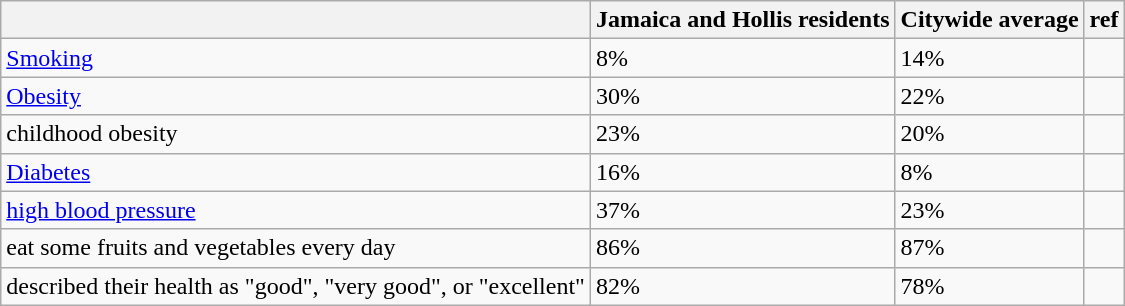<table class="wikitable">
<tr>
<th></th>
<th>Jamaica and Hollis residents</th>
<th>Citywide average</th>
<th>ref</th>
</tr>
<tr>
<td><a href='#'>Smoking</a></td>
<td>8%</td>
<td>14%</td>
<td></td>
</tr>
<tr>
<td><a href='#'>Obesity</a></td>
<td>30%</td>
<td>22%</td>
<td></td>
</tr>
<tr>
<td>childhood obesity</td>
<td>23%</td>
<td>20%</td>
<td></td>
</tr>
<tr>
<td><a href='#'>Diabetes</a></td>
<td>16%</td>
<td>8%</td>
<td></td>
</tr>
<tr>
<td><a href='#'>high blood pressure</a></td>
<td>37%</td>
<td>23%</td>
<td></td>
</tr>
<tr>
<td>eat some fruits and vegetables every day</td>
<td>86%</td>
<td>87%</td>
<td></td>
</tr>
<tr>
<td>described their health as "good", "very good", or "excellent"</td>
<td>82%</td>
<td>78%</td>
<td></td>
</tr>
</table>
